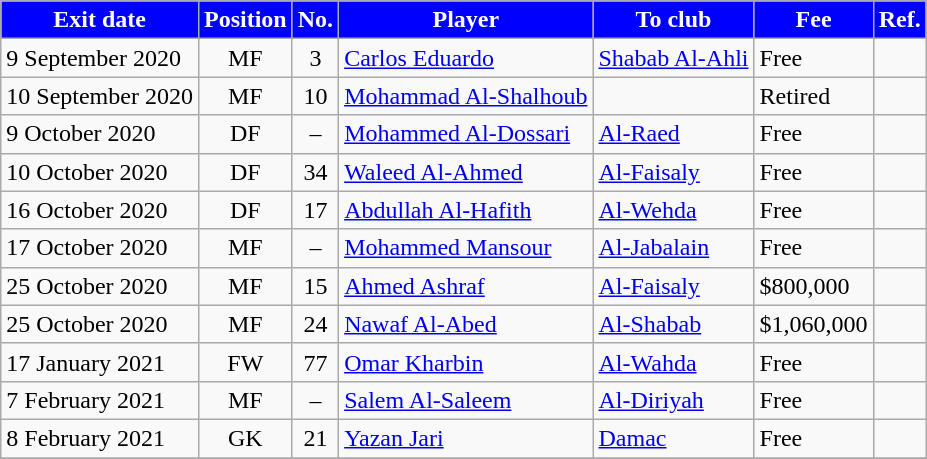<table class="wikitable sortable">
<tr>
<th style="background:blue; color:white;"><strong>Exit date</strong></th>
<th style="background:blue; color:white;"><strong>Position</strong></th>
<th style="background:blue; color:white;"><strong>No.</strong></th>
<th style="background:blue; color:white;"><strong>Player</strong></th>
<th style="background:blue; color:white;"><strong>To club</strong></th>
<th style="background:blue; color:white;"><strong>Fee</strong></th>
<th style="background:blue; color:white;"><strong>Ref.</strong></th>
</tr>
<tr>
<td>9 September 2020</td>
<td style="text-align:center;">MF</td>
<td style="text-align:center;">3</td>
<td style="text-align:left;"> <a href='#'>Carlos Eduardo</a></td>
<td style="text-align:left;"> <a href='#'>Shabab Al-Ahli</a></td>
<td>Free</td>
<td></td>
</tr>
<tr>
<td>10 September 2020</td>
<td style="text-align:center;">MF</td>
<td style="text-align:center;">10</td>
<td style="text-align:left;"> <a href='#'>Mohammad Al-Shalhoub</a></td>
<td style="text-align:left;"></td>
<td>Retired</td>
<td></td>
</tr>
<tr>
<td>9 October 2020</td>
<td style="text-align:center;">DF</td>
<td style="text-align:center;">–</td>
<td style="text-align:left;"> <a href='#'>Mohammed Al-Dossari</a></td>
<td style="text-align:left;"> <a href='#'>Al-Raed</a></td>
<td>Free</td>
<td></td>
</tr>
<tr>
<td>10 October 2020</td>
<td style="text-align:center;">DF</td>
<td style="text-align:center;">34</td>
<td style="text-align:left;"> <a href='#'>Waleed Al-Ahmed</a></td>
<td style="text-align:left;"> <a href='#'>Al-Faisaly</a></td>
<td>Free</td>
<td></td>
</tr>
<tr>
<td>16 October 2020</td>
<td style="text-align:center;">DF</td>
<td style="text-align:center;">17</td>
<td style="text-align:left;"> <a href='#'>Abdullah Al-Hafith</a></td>
<td style="text-align:left;"> <a href='#'>Al-Wehda</a></td>
<td>Free</td>
<td></td>
</tr>
<tr>
<td>17 October 2020</td>
<td style="text-align:center;">MF</td>
<td style="text-align:center;">–</td>
<td style="text-align:left;"> <a href='#'>Mohammed Mansour</a></td>
<td style="text-align:left;"> <a href='#'>Al-Jabalain</a></td>
<td>Free</td>
<td></td>
</tr>
<tr>
<td>25 October 2020</td>
<td style="text-align:center;">MF</td>
<td style="text-align:center;">15</td>
<td style="text-align:left;"> <a href='#'>Ahmed Ashraf</a></td>
<td style="text-align:left;"> <a href='#'>Al-Faisaly</a></td>
<td>$800,000</td>
<td></td>
</tr>
<tr>
<td>25 October 2020</td>
<td style="text-align:center;">MF</td>
<td style="text-align:center;">24</td>
<td style="text-align:left;"> <a href='#'>Nawaf Al-Abed</a></td>
<td style="text-align:left;"> <a href='#'>Al-Shabab</a></td>
<td>$1,060,000</td>
<td></td>
</tr>
<tr>
<td>17 January 2021</td>
<td style="text-align:center;">FW</td>
<td style="text-align:center;">77</td>
<td style="text-align:left;"> <a href='#'>Omar Kharbin</a></td>
<td style="text-align:left;"> <a href='#'>Al-Wahda</a></td>
<td>Free</td>
<td></td>
</tr>
<tr>
<td>7 February 2021</td>
<td style="text-align:center;">MF</td>
<td style="text-align:center;">–</td>
<td style="text-align:left;"> <a href='#'>Salem Al-Saleem</a></td>
<td style="text-align:left;"> <a href='#'>Al-Diriyah</a></td>
<td>Free</td>
<td></td>
</tr>
<tr>
<td>8 February 2021</td>
<td style="text-align:center;">GK</td>
<td style="text-align:center;">21</td>
<td style="text-align:left;"> <a href='#'>Yazan Jari</a></td>
<td style="text-align:left;"> <a href='#'>Damac</a></td>
<td>Free</td>
<td></td>
</tr>
<tr>
</tr>
</table>
